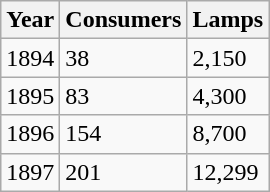<table class="wikitable">
<tr>
<th>Year</th>
<th>Consumers</th>
<th>Lamps</th>
</tr>
<tr>
<td>1894</td>
<td>38</td>
<td>2,150</td>
</tr>
<tr>
<td>1895</td>
<td>83</td>
<td>4,300</td>
</tr>
<tr>
<td>1896</td>
<td>154</td>
<td>8,700</td>
</tr>
<tr>
<td>1897</td>
<td>201</td>
<td>12,299</td>
</tr>
</table>
